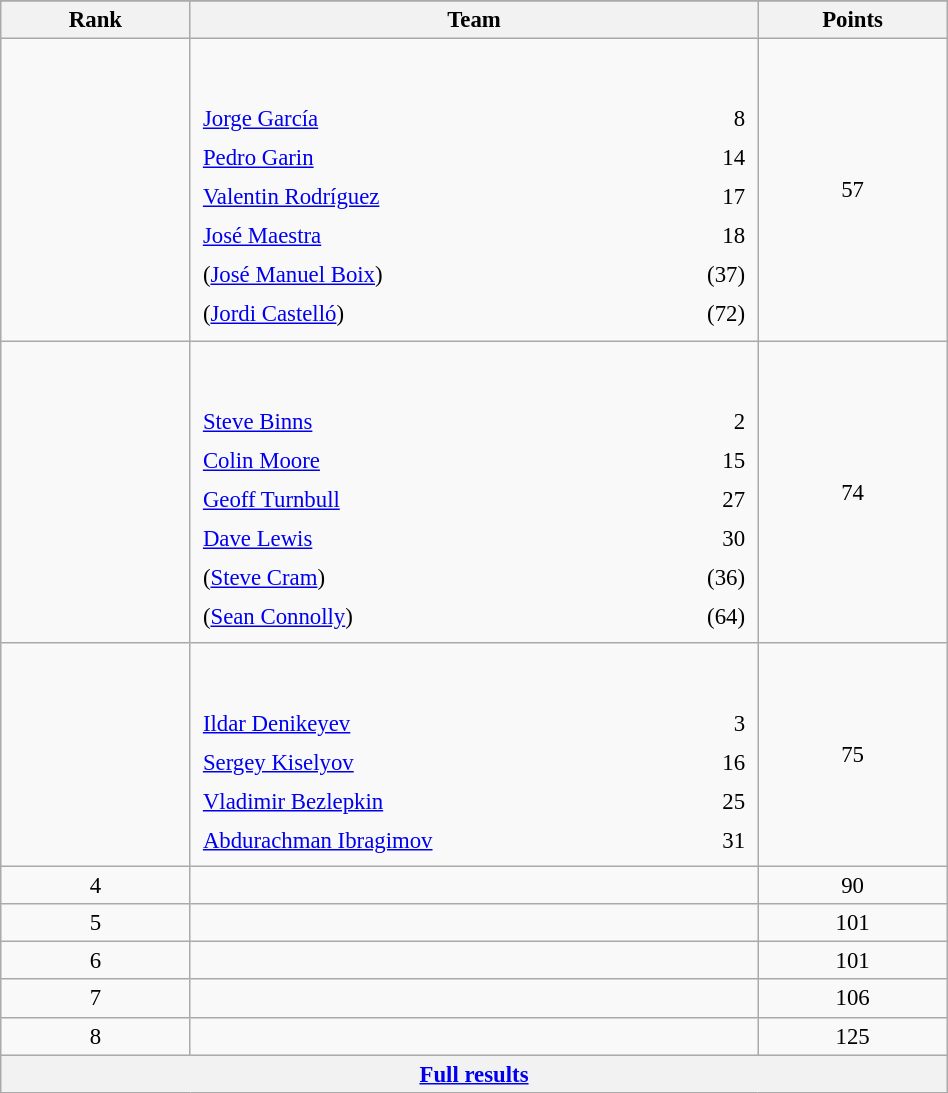<table class="wikitable sortable" style=" text-align:center; font-size:95%;" width="50%">
<tr>
</tr>
<tr>
<th width=10%>Rank</th>
<th width=30%>Team</th>
<th width=10%>Points</th>
</tr>
<tr>
<td align=center></td>
<td align=left> <br><br><table width=100%>
<tr>
<td align=left style="border:0"><a href='#'>Jorge García</a></td>
<td align=right style="border:0">8</td>
</tr>
<tr>
<td align=left style="border:0"><a href='#'>Pedro Garin</a></td>
<td align=right style="border:0">14</td>
</tr>
<tr>
<td align=left style="border:0"><a href='#'>Valentin Rodríguez</a></td>
<td align=right style="border:0">17</td>
</tr>
<tr>
<td align=left style="border:0"><a href='#'>José Maestra</a></td>
<td align=right style="border:0">18</td>
</tr>
<tr>
<td align=left style="border:0">(<a href='#'>José Manuel Boix</a>)</td>
<td align=right style="border:0">(37)</td>
</tr>
<tr>
<td align=left style="border:0">(<a href='#'>Jordi Castelló</a>)</td>
<td align=right style="border:0">(72)</td>
</tr>
</table>
</td>
<td>57</td>
</tr>
<tr>
<td align=center></td>
<td align=left> <br><br><table width=100%>
<tr>
<td align=left style="border:0"><a href='#'>Steve Binns</a></td>
<td align=right style="border:0">2</td>
</tr>
<tr>
<td align=left style="border:0"><a href='#'>Colin Moore</a></td>
<td align=right style="border:0">15</td>
</tr>
<tr>
<td align=left style="border:0"><a href='#'>Geoff Turnbull</a></td>
<td align=right style="border:0">27</td>
</tr>
<tr>
<td align=left style="border:0"><a href='#'>Dave Lewis</a></td>
<td align=right style="border:0">30</td>
</tr>
<tr>
<td align=left style="border:0">(<a href='#'>Steve Cram</a>)</td>
<td align=right style="border:0">(36)</td>
</tr>
<tr>
<td align=left style="border:0">(<a href='#'>Sean Connolly</a>)</td>
<td align=right style="border:0">(64)</td>
</tr>
</table>
</td>
<td>74</td>
</tr>
<tr>
<td align=center></td>
<td align=left> <br><br><table width=100%>
<tr>
<td align=left style="border:0"><a href='#'>Ildar Denikeyev</a></td>
<td align=right style="border:0">3</td>
</tr>
<tr>
<td align=left style="border:0"><a href='#'>Sergey Kiselyov</a></td>
<td align=right style="border:0">16</td>
</tr>
<tr>
<td align=left style="border:0"><a href='#'>Vladimir Bezlepkin</a></td>
<td align=right style="border:0">25</td>
</tr>
<tr>
<td align=left style="border:0"><a href='#'>Abdurachman Ibragimov</a></td>
<td align=right style="border:0">31</td>
</tr>
</table>
</td>
<td>75</td>
</tr>
<tr>
<td align=center>4</td>
<td align=left></td>
<td>90</td>
</tr>
<tr>
<td align=center>5</td>
<td align=left></td>
<td>101</td>
</tr>
<tr>
<td align=center>6</td>
<td align=left></td>
<td>101</td>
</tr>
<tr>
<td align=center>7</td>
<td align=left></td>
<td>106</td>
</tr>
<tr>
<td align=center>8</td>
<td align=left></td>
<td>125</td>
</tr>
<tr class="sortbottom">
<th colspan=3 align=center><a href='#'>Full results</a></th>
</tr>
</table>
